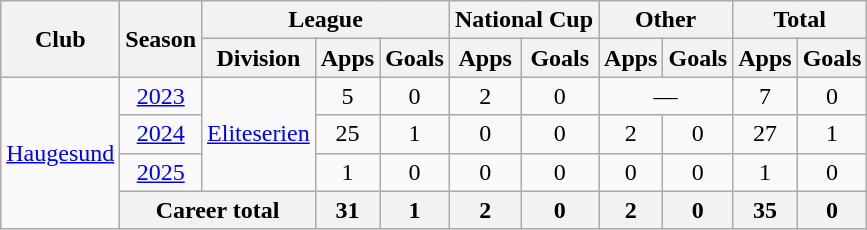<table class="wikitable" style="text-align: center;">
<tr>
<th rowspan=2>Club</th>
<th rowspan=2>Season</th>
<th colspan=3>League</th>
<th colspan=2>National Cup</th>
<th colspan=2>Other</th>
<th colspan=2>Total</th>
</tr>
<tr>
<th>Division</th>
<th>Apps</th>
<th>Goals</th>
<th>Apps</th>
<th>Goals</th>
<th>Apps</th>
<th>Goals</th>
<th>Apps</th>
<th>Goals</th>
</tr>
<tr>
<td rowspan=4><a href='#'>Haugesund</a></td>
<td><a href='#'>2023</a></td>
<td rowspan=3><a href='#'>Eliteserien</a></td>
<td>5</td>
<td>0</td>
<td>2</td>
<td>0</td>
<td colspan=2>—</td>
<td>7</td>
<td>0</td>
</tr>
<tr>
<td><a href='#'>2024</a></td>
<td>25</td>
<td>1</td>
<td>0</td>
<td>0</td>
<td>2</td>
<td>0</td>
<td>27</td>
<td>1</td>
</tr>
<tr>
<td><a href='#'>2025</a></td>
<td>1</td>
<td>0</td>
<td>0</td>
<td>0</td>
<td>0</td>
<td>0</td>
<td>1</td>
<td>0</td>
</tr>
<tr>
<th colspan=2>Career total</th>
<th>31</th>
<th>1</th>
<th>2</th>
<th>0</th>
<th>2</th>
<th>0</th>
<th>35</th>
<th>0</th>
</tr>
</table>
